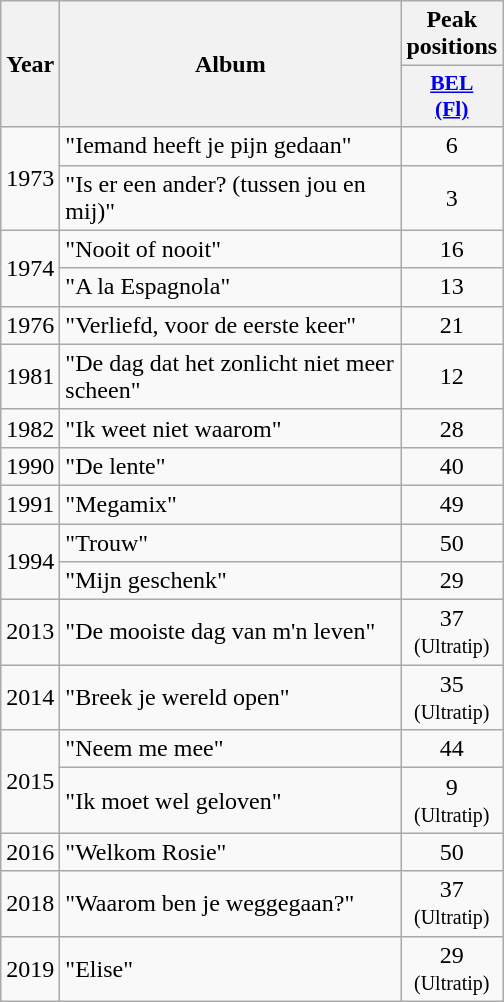<table class="wikitable">
<tr>
<th rowspan="2" style="text-align:center; width:10px;">Year</th>
<th rowspan="2" style="text-align:center; width:220px;">Album</th>
<th style="text-align:center; width:20px;">Peak positions</th>
</tr>
<tr>
<th scope="col" style="width:3em;font-size:90%;"><a href='#'>BEL <br>(Fl)</a><br></th>
</tr>
<tr>
<td style="text-align:center;" rowspan=2>1973</td>
<td>"Iemand heeft je pijn gedaan"</td>
<td style="text-align:center;">6</td>
</tr>
<tr>
<td>"Is er een ander? (tussen jou en mij)"</td>
<td style="text-align:center;">3</td>
</tr>
<tr>
<td style="text-align:center;" rowspan=2>1974</td>
<td>"Nooit of nooit"</td>
<td style="text-align:center;">16</td>
</tr>
<tr>
<td>"A la Espagnola"</td>
<td style="text-align:center;">13</td>
</tr>
<tr>
<td style="text-align:center;">1976</td>
<td>"Verliefd, voor de eerste keer"</td>
<td style="text-align:center;">21</td>
</tr>
<tr>
<td style="text-align:center;">1981</td>
<td>"De dag dat het zonlicht niet meer scheen"</td>
<td style="text-align:center;">12</td>
</tr>
<tr>
<td style="text-align:center;">1982</td>
<td>"Ik weet niet waarom"</td>
<td style="text-align:center;">28</td>
</tr>
<tr>
<td style="text-align:center;">1990</td>
<td>"De lente"</td>
<td style="text-align:center;">40</td>
</tr>
<tr>
<td style="text-align:center;">1991</td>
<td>"Megamix"</td>
<td style="text-align:center;">49</td>
</tr>
<tr>
<td style="text-align:center;" rowspan=2>1994</td>
<td>"Trouw"</td>
<td style="text-align:center;">50</td>
</tr>
<tr>
<td>"Mijn geschenk"</td>
<td style="text-align:center;">29</td>
</tr>
<tr>
<td style="text-align:center;">2013</td>
<td>"De mooiste dag van m'n leven"</td>
<td style="text-align:center;">37<br><small>(Ultratip)</small></td>
</tr>
<tr>
<td style="text-align:center;">2014</td>
<td>"Breek je wereld open"</td>
<td style="text-align:center;">35<br><small>(Ultratip)</small></td>
</tr>
<tr>
<td style="text-align:center;" rowspan=2>2015</td>
<td>"Neem me mee"</td>
<td style="text-align:center;">44</td>
</tr>
<tr>
<td>"Ik moet wel geloven"</td>
<td style="text-align:center;">9<br><small>(Ultratip)</small></td>
</tr>
<tr>
<td style="text-align:center;">2016</td>
<td>"Welkom Rosie"</td>
<td style="text-align:center;">50</td>
</tr>
<tr>
<td style="text-align:center;">2018</td>
<td>"Waarom ben je weggegaan?"</td>
<td style="text-align:center;">37<br><small>(Ultratip)</small></td>
</tr>
<tr>
<td style="text-align:center;">2019</td>
<td>"Elise"</td>
<td style="text-align:center;">29<br><small>(Ultratip)</small></td>
</tr>
</table>
